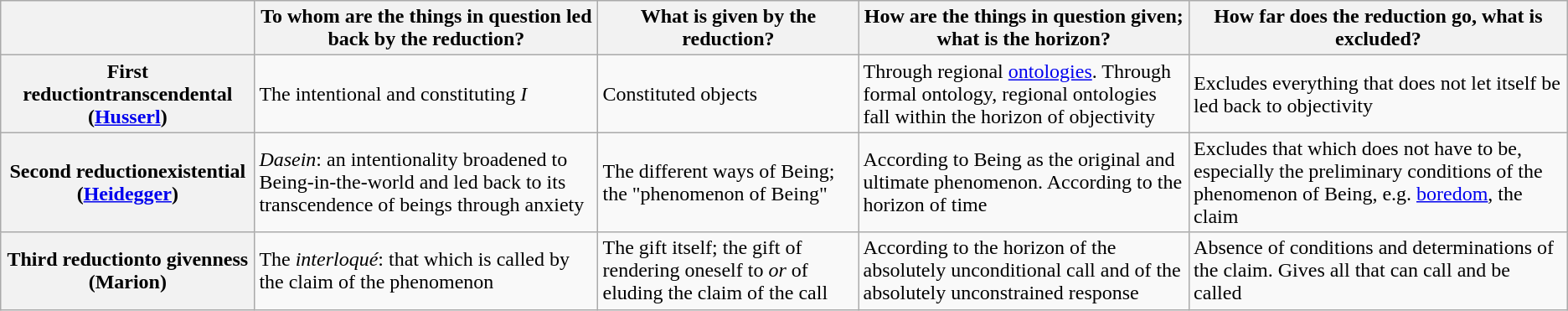<table class="wikitable">
<tr>
<th> </th>
<th>To whom are the things in question led back by the reduction?</th>
<th>What is given by the reduction?</th>
<th>How are the things in question given; what is the horizon?</th>
<th>How far does the reduction go, what is excluded?</th>
</tr>
<tr>
<th scope="row">First reductiontranscendental (<a href='#'>Husserl</a>)</th>
<td>The intentional and constituting <em>I</em></td>
<td>Constituted objects</td>
<td>Through regional <a href='#'>ontologies</a>. Through formal ontology, regional ontologies fall within the horizon of objectivity</td>
<td>Excludes everything that does not let itself be led back to objectivity</td>
</tr>
<tr>
<th scope="row">Second reductionexistential (<a href='#'>Heidegger</a>)</th>
<td><em>Dasein</em>: an intentionality broadened to Being-in-the-world and led back to its transcendence of beings through anxiety</td>
<td>The different ways of Being; the "phenomenon of Being"</td>
<td>According to Being as the original and ultimate phenomenon. According to the horizon of time</td>
<td>Excludes that which does not have to be, especially the preliminary conditions of the phenomenon of Being, e.g. <a href='#'>boredom</a>, the claim</td>
</tr>
<tr>
<th scope="row">Third reductionto givenness (Marion)</th>
<td>The <em>interloqué</em>: that which is called by the claim of the phenomenon</td>
<td>The gift itself; the gift of rendering oneself to <em>or</em> of eluding the claim of the call</td>
<td>According to the horizon of the absolutely unconditional call and of the absolutely unconstrained response</td>
<td>Absence of conditions and determinations of the claim. Gives all that can call and be called</td>
</tr>
</table>
